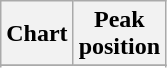<table class="wikitable plainrowheaders sortable" style="text-align:center;" border="1">
<tr>
<th scope="col">Chart</th>
<th scope="col">Peak<br>position</th>
</tr>
<tr>
</tr>
<tr>
</tr>
</table>
